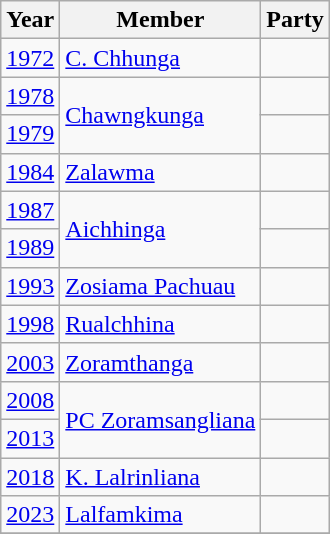<table class="wikitable sortable">
<tr>
<th>Year</th>
<th>Member</th>
<th colspan="2">Party</th>
</tr>
<tr>
<td><a href='#'>1972</a></td>
<td><a href='#'>C. Chhunga</a></td>
<td></td>
</tr>
<tr>
<td><a href='#'>1978</a></td>
<td rowspan=2><a href='#'>Chawngkunga</a></td>
<td></td>
</tr>
<tr>
<td><a href='#'>1979</a></td>
</tr>
<tr>
<td><a href='#'>1984</a></td>
<td><a href='#'>Zalawma</a></td>
<td></td>
</tr>
<tr>
<td><a href='#'>1987</a></td>
<td rowspan=2><a href='#'>Aichhinga</a></td>
<td></td>
</tr>
<tr>
<td><a href='#'>1989</a></td>
</tr>
<tr>
<td><a href='#'>1993</a></td>
<td><a href='#'>Zosiama Pachuau</a></td>
<td></td>
</tr>
<tr>
<td><a href='#'>1998</a></td>
<td><a href='#'>Rualchhina</a></td>
<td></td>
</tr>
<tr>
<td><a href='#'>2003</a></td>
<td><a href='#'>Zoramthanga</a></td>
</tr>
<tr>
<td><a href='#'>2008</a></td>
<td rowspan=2><a href='#'>PC Zoramsangliana</a></td>
<td></td>
</tr>
<tr>
<td><a href='#'>2013</a></td>
</tr>
<tr>
<td><a href='#'>2018</a></td>
<td><a href='#'>K. Lalrinliana</a></td>
<td></td>
</tr>
<tr>
<td><a href='#'>2023</a></td>
<td><a href='#'>Lalfamkima</a></td>
<td></td>
</tr>
<tr>
</tr>
</table>
